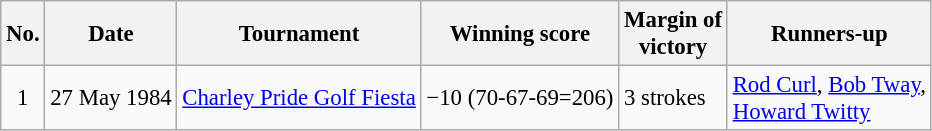<table class="wikitable" style="font-size:95%;">
<tr>
<th>No.</th>
<th>Date</th>
<th>Tournament</th>
<th>Winning score</th>
<th>Margin of<br>victory</th>
<th>Runners-up</th>
</tr>
<tr>
<td align=center>1</td>
<td align=right>27 May 1984</td>
<td><a href='#'>Charley Pride Golf Fiesta</a></td>
<td>−10 (70-67-69=206)</td>
<td>3 strokes</td>
<td> <a href='#'>Rod Curl</a>,  <a href='#'>Bob Tway</a>,<br> <a href='#'>Howard Twitty</a></td>
</tr>
</table>
